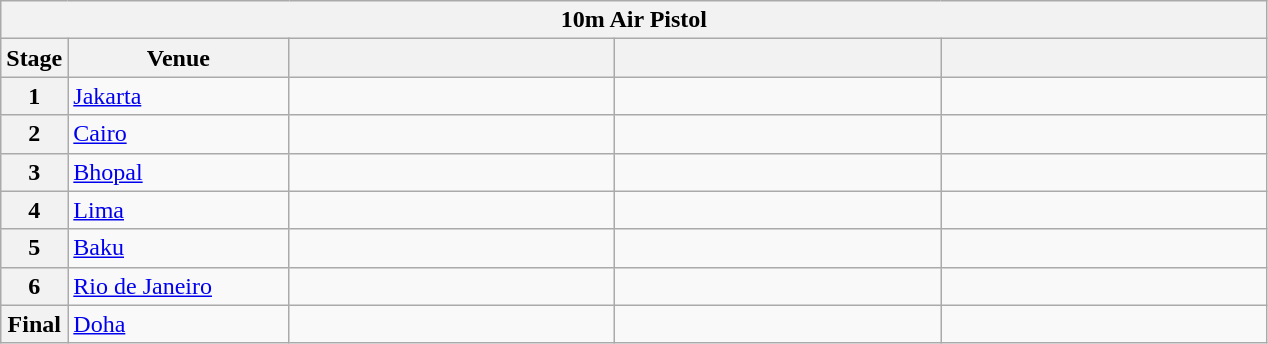<table class="wikitable">
<tr>
<th colspan="5">10m Air Pistol</th>
</tr>
<tr>
<th>Stage</th>
<th width=140>Venue</th>
<th width=210></th>
<th width=210></th>
<th width=210></th>
</tr>
<tr>
<th>1</th>
<td> <a href='#'>Jakarta</a></td>
<td></td>
<td></td>
<td></td>
</tr>
<tr>
<th>2</th>
<td> <a href='#'>Cairo</a></td>
<td></td>
<td></td>
<td></td>
</tr>
<tr>
<th>3</th>
<td> <a href='#'>Bhopal</a></td>
<td></td>
<td></td>
<td></td>
</tr>
<tr>
<th>4</th>
<td> <a href='#'>Lima</a></td>
<td></td>
<td></td>
<td></td>
</tr>
<tr>
<th>5</th>
<td> <a href='#'>Baku</a></td>
<td></td>
<td></td>
<td></td>
</tr>
<tr>
<th>6</th>
<td> <a href='#'>Rio de Janeiro</a></td>
<td></td>
<td></td>
<td></td>
</tr>
<tr>
<th>Final</th>
<td> <a href='#'>Doha</a></td>
<td></td>
<td></td>
<td></td>
</tr>
</table>
